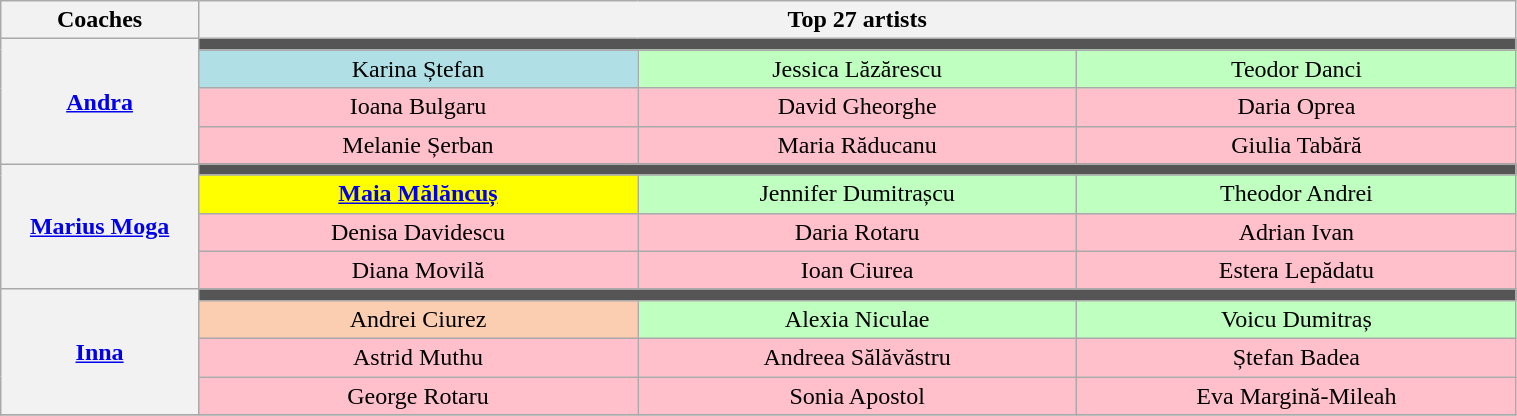<table class="wikitable" style="text-align:center; width:80%;">
<tr>
<th scope="col" style="width:09%;">Coaches</th>
<th scope="col" style="width:74%;" colspan="4">Top 27 artists</th>
</tr>
<tr>
<th rowspan="4"><a href='#'>Andra</a></th>
<td colspan="6" style="background:#555;"></td>
</tr>
<tr>
<td style="background:#B0E0E6;" width="20%" width="14%">Karina Ștefan</td>
<td style="background:#BFFFC0;" width="20%" width="14%">Jessica Lăzărescu</td>
<td style="background:#BFFFC0;" width="20%" width="14%">Teodor Danci</td>
</tr>
<tr>
<td style="background:pink;">Ioana Bulgaru</td>
<td style="background:pink;">David Gheorghe</td>
<td style="background:pink;">Daria Oprea</td>
</tr>
<tr>
<td style="background:pink;">Melanie Șerban</td>
<td style="background:pink;">Maria Răducanu</td>
<td style="background:pink;">Giulia Tabără</td>
</tr>
<tr>
<th rowspan="4"><a href='#'>Marius Moga</a></th>
<td colspan="6" style="background:#555;"></td>
</tr>
<tr>
<td style="background:yellow;"><strong><a href='#'>Maia Mălăncuș</a></strong></td>
<td style="background:#BFFFC0;">Jennifer Dumitrașcu</td>
<td style="background:#BFFFC0;">Theodor Andrei</td>
</tr>
<tr>
<td style="background:pink;">Denisa Davidescu</td>
<td style="background:pink;">Daria Rotaru</td>
<td style="background:pink;">Adrian Ivan</td>
</tr>
<tr>
<td style="background:pink;">Diana Movilă</td>
<td style="background:pink;">Ioan Ciurea</td>
<td style="background:pink;">Estera Lepădatu</td>
</tr>
<tr>
<th rowspan="4"><a href='#'>Inna</a></th>
<td colspan="6" style="background:#555;"></td>
</tr>
<tr>
<td style="background:#FBCEB1;">Andrei Ciurez</td>
<td style="background:#BFFFC0;">Alexia Niculae</td>
<td style="background:#BFFFC0;">Voicu Dumitraș</td>
</tr>
<tr>
<td style="background:pink;">Astrid Muthu</td>
<td style="background:pink;">Andreea Sălăvăstru</td>
<td style="background:pink;">Ștefan Badea</td>
</tr>
<tr>
<td style="background:pink;">George Rotaru</td>
<td style="background:pink;">Sonia Apostol</td>
<td style="background:pink;">Eva Margină-Mileah</td>
</tr>
<tr>
</tr>
</table>
